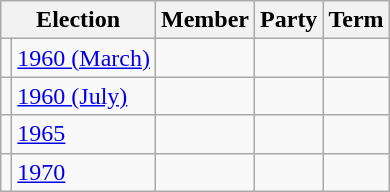<table class="wikitable">
<tr>
<th colspan="2">Election</th>
<th>Member</th>
<th>Party</th>
<th>Term</th>
</tr>
<tr>
<td style="background-color: "></td>
<td><a href='#'>1960 (March)</a></td>
<td></td>
<td></td>
<td></td>
</tr>
<tr>
<td style="background-color: "></td>
<td><a href='#'>1960 (July)</a></td>
<td></td>
<td></td>
<td></td>
</tr>
<tr>
<td style="background-color: "></td>
<td><a href='#'>1965</a></td>
<td></td>
<td></td>
<td></td>
</tr>
<tr>
<td style="background-color: "></td>
<td><a href='#'>1970</a></td>
<td></td>
<td></td>
<td></td>
</tr>
</table>
